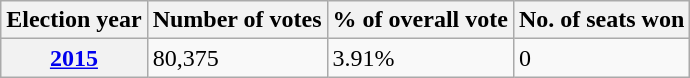<table class="wikitable">
<tr>
<th>Election year</th>
<th>Number of votes</th>
<th>% of overall vote</th>
<th>No. of seats won</th>
</tr>
<tr>
<th><a href='#'>2015</a></th>
<td>80,375</td>
<td>3.91%</td>
<td>0</td>
</tr>
</table>
